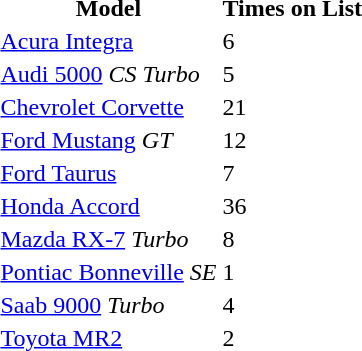<table>
<tr>
<th>Model</th>
<th>Times on List</th>
</tr>
<tr>
<td><a href='#'>Acura Integra</a></td>
<td>6</td>
</tr>
<tr>
<td><a href='#'>Audi 5000</a> <em>CS Turbo</em></td>
<td>5</td>
</tr>
<tr>
<td><a href='#'>Chevrolet Corvette</a></td>
<td>21</td>
</tr>
<tr>
<td><a href='#'>Ford Mustang</a> <em>GT</em></td>
<td>12</td>
</tr>
<tr>
<td><a href='#'>Ford Taurus</a></td>
<td>7</td>
</tr>
<tr>
<td><a href='#'>Honda Accord</a></td>
<td>36</td>
</tr>
<tr>
<td><a href='#'>Mazda RX-7</a> <em>Turbo</em></td>
<td>8</td>
</tr>
<tr>
<td><a href='#'>Pontiac Bonneville</a> <em>SE</em></td>
<td>1</td>
</tr>
<tr>
<td><a href='#'>Saab 9000</a> <em>Turbo</em></td>
<td>4</td>
</tr>
<tr>
<td><a href='#'>Toyota MR2</a></td>
<td>2</td>
</tr>
</table>
